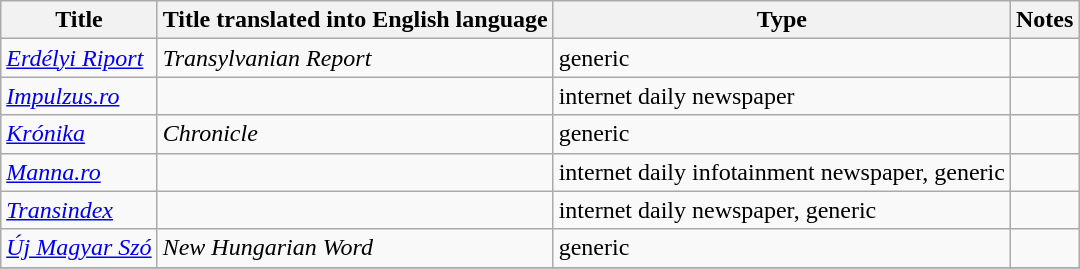<table class="wikitable sortable">
<tr>
<th>Title</th>
<th>Title translated into English language</th>
<th>Type</th>
<th class="unsortable">Notes</th>
</tr>
<tr>
<td><em><a href='#'>Erdélyi Riport</a></em></td>
<td><em>Transylvanian Report</em></td>
<td>generic</td>
<td></td>
</tr>
<tr>
<td><em><a href='#'>Impulzus.ro</a></em></td>
<td></td>
<td>internet daily newspaper</td>
<td></td>
</tr>
<tr>
<td><em><a href='#'>Krónika</a></em></td>
<td><em>Chronicle</em></td>
<td>generic</td>
<td></td>
</tr>
<tr>
<td><em><a href='#'>Manna.ro</a></em></td>
<td></td>
<td>internet daily infotainment newspaper, generic</td>
<td></td>
</tr>
<tr>
<td><em><a href='#'>Transindex</a></em></td>
<td></td>
<td>internet daily newspaper, generic</td>
<td></td>
</tr>
<tr>
<td><em><a href='#'>Új Magyar Szó</a></em></td>
<td><em>New Hungarian Word</em></td>
<td>generic</td>
<td></td>
</tr>
<tr>
</tr>
</table>
